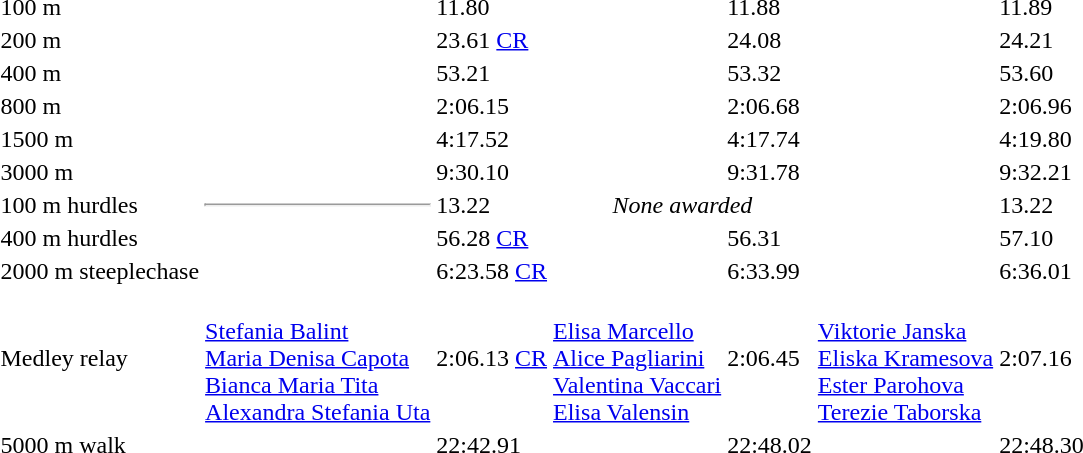<table>
<tr>
<td>100 m</td>
<td></td>
<td>11.80</td>
<td></td>
<td>11.88</td>
<td></td>
<td>11.89</td>
</tr>
<tr>
<td>200 m</td>
<td></td>
<td>23.61 <a href='#'>CR</a></td>
<td></td>
<td>24.08</td>
<td></td>
<td>24.21</td>
</tr>
<tr>
<td>400 m</td>
<td></td>
<td>53.21</td>
<td></td>
<td>53.32</td>
<td></td>
<td>53.60</td>
</tr>
<tr>
<td>800 m</td>
<td></td>
<td>2:06.15</td>
<td></td>
<td>2:06.68</td>
<td></td>
<td>2:06.96</td>
</tr>
<tr>
<td>1500 m</td>
<td></td>
<td>4:17.52</td>
<td></td>
<td>4:17.74</td>
<td></td>
<td>4:19.80</td>
</tr>
<tr>
<td>3000 m</td>
<td></td>
<td>9:30.10</td>
<td></td>
<td>9:31.78</td>
<td></td>
<td>9:32.21</td>
</tr>
<tr>
<td>100 m hurdles</td>
<td><hr></td>
<td>13.22</td>
<td colspan=2 align=center><em>None awarded</em></td>
<td></td>
<td>13.22</td>
</tr>
<tr>
<td>400 m hurdles</td>
<td></td>
<td>56.28 <a href='#'>CR</a></td>
<td></td>
<td>56.31</td>
<td></td>
<td>57.10</td>
</tr>
<tr>
<td>2000 m steeplechase</td>
<td></td>
<td>6:23.58 <a href='#'>CR</a></td>
<td></td>
<td>6:33.99</td>
<td></td>
<td>6:36.01</td>
</tr>
<tr>
<td>Medley relay</td>
<td><br><a href='#'>Stefania Balint</a><br><a href='#'>Maria Denisa Capota</a><br><a href='#'>Bianca Maria Tita</a><br><a href='#'>Alexandra Stefania Uta</a></td>
<td>2:06.13 <a href='#'>CR</a></td>
<td><br><a href='#'>Elisa Marcello</a><br><a href='#'>Alice Pagliarini</a><br><a href='#'>Valentina Vaccari</a><br><a href='#'>Elisa Valensin</a></td>
<td>2:06.45</td>
<td><br><a href='#'>Viktorie Janska</a><br><a href='#'>Eliska Kramesova</a><br><a href='#'>Ester Parohova</a><br><a href='#'>Terezie Taborska</a></td>
<td>2:07.16</td>
</tr>
<tr>
<td>5000 m walk</td>
<td></td>
<td>22:42.91</td>
<td></td>
<td>22:48.02</td>
<td></td>
<td>22:48.30</td>
</tr>
</table>
